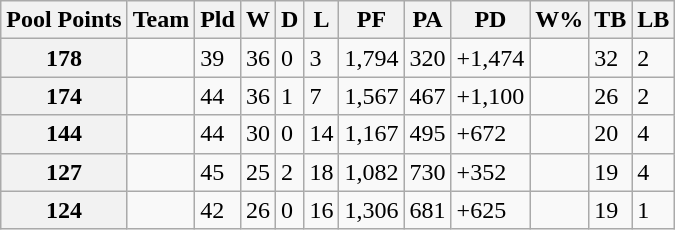<table class="wikitable sortable">
<tr>
<th>Pool Points</th>
<th>Team</th>
<th>Pld</th>
<th>W</th>
<th>D</th>
<th>L</th>
<th>PF</th>
<th>PA</th>
<th>PD</th>
<th>W%</th>
<th>TB</th>
<th>LB</th>
</tr>
<tr>
<th>178</th>
<td></td>
<td>39</td>
<td>36</td>
<td>0</td>
<td>3</td>
<td>1,794</td>
<td>320</td>
<td>+1,474</td>
<td></td>
<td>32</td>
<td>2</td>
</tr>
<tr>
<th>174</th>
<td></td>
<td>44</td>
<td>36</td>
<td>1</td>
<td>7</td>
<td>1,567</td>
<td>467</td>
<td>+1,100</td>
<td></td>
<td>26</td>
<td>2</td>
</tr>
<tr>
<th>144</th>
<td></td>
<td>44</td>
<td>30</td>
<td>0</td>
<td>14</td>
<td>1,167</td>
<td>495</td>
<td>+672</td>
<td></td>
<td>20</td>
<td>4</td>
</tr>
<tr>
<th>127</th>
<td></td>
<td>45</td>
<td>25</td>
<td>2</td>
<td>18</td>
<td>1,082</td>
<td>730</td>
<td>+352</td>
<td></td>
<td>19</td>
<td>4</td>
</tr>
<tr>
<th>124</th>
<td></td>
<td>42</td>
<td>26</td>
<td>0</td>
<td>16</td>
<td>1,306</td>
<td>681</td>
<td>+625</td>
<td></td>
<td>19</td>
<td>1</td>
</tr>
</table>
